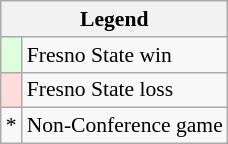<table class="wikitable" style="font-size:90%">
<tr>
<th colspan=2>Legend</th>
</tr>
<tr>
<td style="background:#ddffdd;"> </td>
<td>Fresno State win</td>
</tr>
<tr>
<td style="background:#ffdddd;"> </td>
<td>Fresno State loss</td>
</tr>
<tr>
<td>*</td>
<td>Non-Conference game</td>
</tr>
</table>
